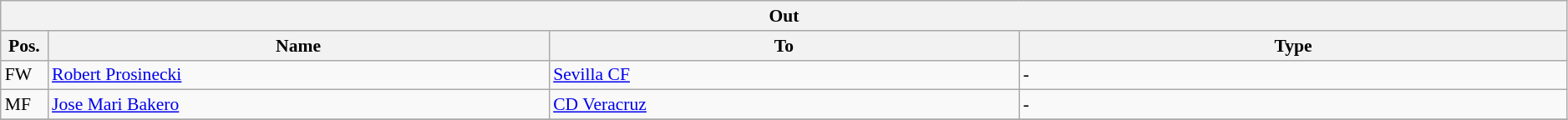<table class="wikitable" style="font-size:90%;width:99%;">
<tr>
<th colspan="4">Out</th>
</tr>
<tr>
<th width=3%>Pos.</th>
<th width=32%>Name</th>
<th width=30%>To</th>
<th width=35%>Type</th>
</tr>
<tr>
<td>FW</td>
<td><a href='#'>Robert Prosinecki</a></td>
<td><a href='#'>Sevilla CF</a></td>
<td>-</td>
</tr>
<tr>
<td>MF</td>
<td><a href='#'>Jose Mari Bakero</a></td>
<td><a href='#'>CD Veracruz</a></td>
<td>-</td>
</tr>
<tr>
</tr>
</table>
